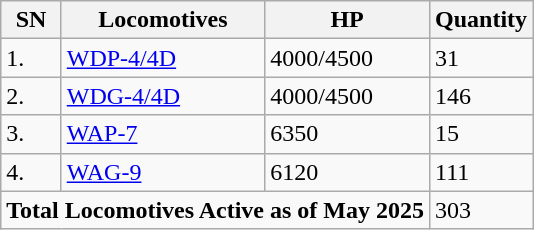<table class="wikitable">
<tr>
<th>SN</th>
<th>Locomotives</th>
<th>HP</th>
<th>Quantity</th>
</tr>
<tr>
<td>1.</td>
<td><a href='#'>WDP-4/4D</a></td>
<td>4000/4500</td>
<td>31</td>
</tr>
<tr>
<td>2.</td>
<td><a href='#'>WDG-4/4D</a></td>
<td>4000/4500</td>
<td>146</td>
</tr>
<tr>
<td>3.</td>
<td><a href='#'>WAP-7</a></td>
<td>6350</td>
<td>15</td>
</tr>
<tr>
<td>4.</td>
<td><a href='#'>WAG-9</a></td>
<td>6120</td>
<td>111</td>
</tr>
<tr>
<td colspan="3"><strong>Total Locomotives Active as of May 2025</strong></td>
<td>303</td>
</tr>
</table>
